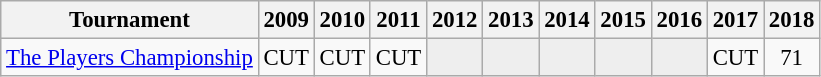<table class="wikitable" style="font-size:95%;text-align:center;">
<tr>
<th>Tournament</th>
<th>2009</th>
<th>2010</th>
<th>2011</th>
<th>2012</th>
<th>2013</th>
<th>2014</th>
<th>2015</th>
<th>2016</th>
<th>2017</th>
<th>2018</th>
</tr>
<tr>
<td align=left><a href='#'>The Players Championship</a></td>
<td>CUT</td>
<td>CUT</td>
<td>CUT</td>
<td style="background:#eeeeee;"></td>
<td style="background:#eeeeee;"></td>
<td style="background:#eeeeee;"></td>
<td style="background:#eeeeee;"></td>
<td style="background:#eeeeee;"></td>
<td>CUT</td>
<td>71</td>
</tr>
</table>
